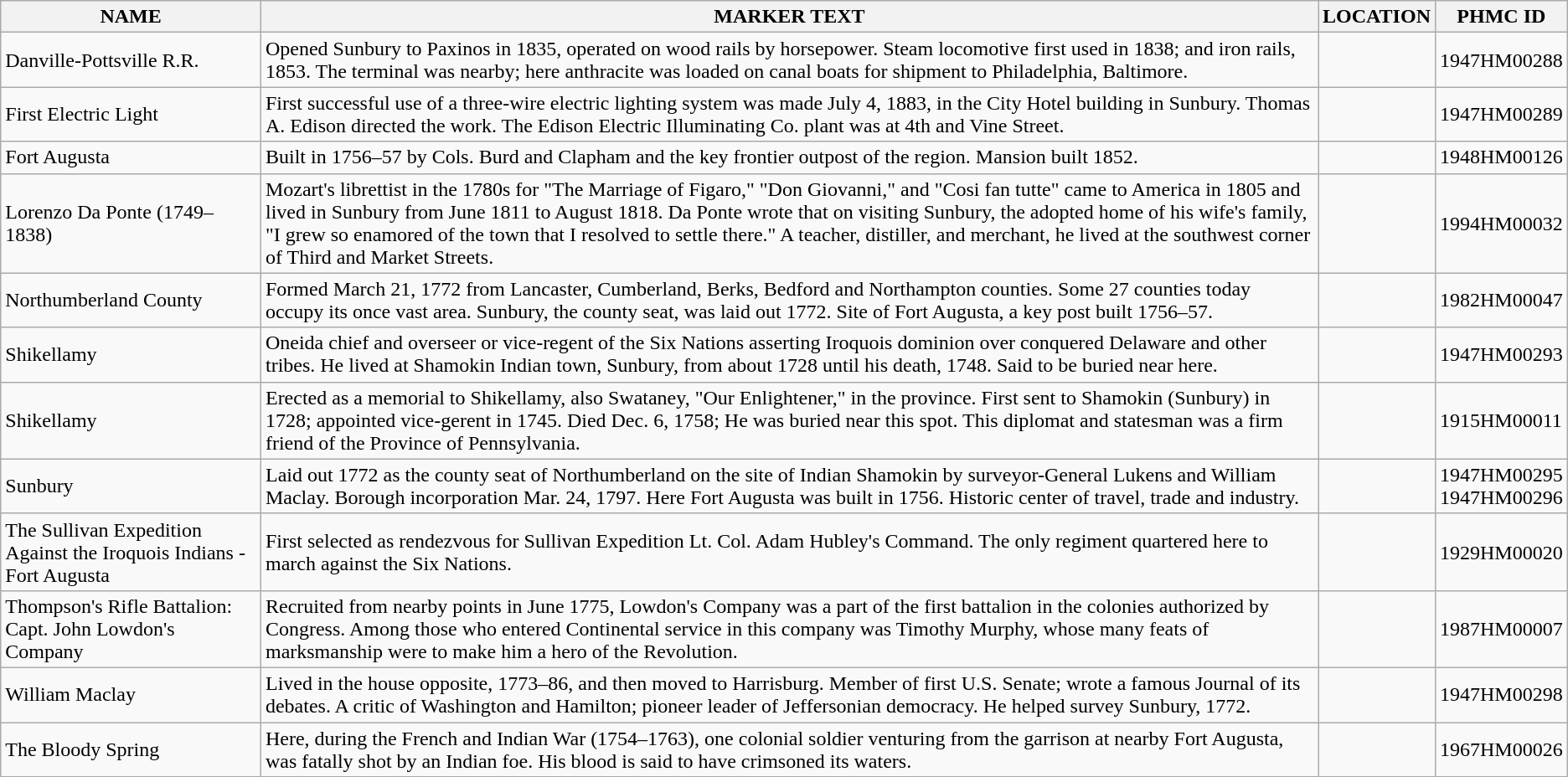<table class="wikitable">
<tr>
<th>NAME</th>
<th>MARKER TEXT</th>
<th>LOCATION</th>
<th>PHMC ID</th>
</tr>
<tr>
<td>Danville-Pottsville R.R.</td>
<td>Opened Sunbury to Paxinos in 1835, operated on wood rails by horsepower. Steam locomotive first used in 1838; and iron rails, 1853. The terminal was nearby; here anthracite was loaded on canal boats for shipment to Philadelphia, Baltimore.</td>
<td></td>
<td>1947HM00288</td>
</tr>
<tr>
<td>First Electric Light</td>
<td>First successful use of a three-wire electric lighting system was made July 4, 1883, in the City Hotel building in Sunbury. Thomas A. Edison directed the work. The Edison Electric Illuminating Co. plant was at 4th and Vine Street.</td>
<td></td>
<td>1947HM00289</td>
</tr>
<tr>
<td>Fort Augusta</td>
<td>Built in 1756–57 by Cols. Burd and Clapham and the key frontier outpost of the region. Mansion built 1852.</td>
<td></td>
<td>1948HM00126</td>
</tr>
<tr>
<td>Lorenzo Da Ponte (1749–1838)</td>
<td>Mozart's librettist in the 1780s for "The Marriage of Figaro," "Don Giovanni," and "Cosi fan tutte" came to America in 1805 and lived in Sunbury from June 1811 to August 1818. Da Ponte wrote that on visiting Sunbury, the adopted home of his wife's family, "I grew so enamored of the town that I resolved to settle there." A teacher, distiller, and merchant, he lived at the southwest corner of Third and Market Streets.</td>
<td></td>
<td>1994HM00032</td>
</tr>
<tr>
<td>Northumberland County</td>
<td>Formed March 21, 1772 from Lancaster, Cumberland, Berks, Bedford and Northampton counties. Some 27 counties today occupy its once vast area. Sunbury, the county seat, was laid out 1772. Site of Fort Augusta, a key post built 1756–57.</td>
<td></td>
<td>1982HM00047</td>
</tr>
<tr>
<td>Shikellamy</td>
<td>Oneida chief and overseer or vice-regent of the Six Nations asserting Iroquois dominion over conquered Delaware and other tribes. He lived at Shamokin Indian town, Sunbury, from about 1728 until his death, 1748. Said to be buried near here.</td>
<td></td>
<td>1947HM00293</td>
</tr>
<tr>
<td>Shikellamy</td>
<td>Erected as a memorial to Shikellamy, also Swataney, "Our Enlightener," in the province. First sent to Shamokin (Sunbury) in 1728; appointed vice-gerent in 1745. Died Dec. 6, 1758; He was buried near this spot. This diplomat and statesman was a firm friend of the Province of Pennsylvania.</td>
<td></td>
<td>1915HM00011</td>
</tr>
<tr>
<td>Sunbury</td>
<td>Laid out 1772 as the county seat of Northumberland on the site of Indian Shamokin by surveyor-General Lukens and William Maclay. Borough incorporation Mar. 24, 1797. Here Fort Augusta was built in 1756. Historic center of travel, trade and industry.</td>
<td><br></td>
<td>1947HM00295<br>1947HM00296</td>
</tr>
<tr>
<td>The Sullivan Expedition Against the Iroquois Indians - Fort Augusta</td>
<td>First selected as rendezvous for Sullivan Expedition Lt. Col. Adam Hubley's Command. The only regiment quartered here to march against the Six Nations.</td>
<td></td>
<td>1929HM00020</td>
</tr>
<tr>
<td>Thompson's Rifle Battalion: Capt. John Lowdon's Company</td>
<td>Recruited from nearby points in June 1775, Lowdon's Company was a part of the first battalion in the colonies authorized by Congress. Among those who entered Continental service in this company was Timothy Murphy, whose many feats of marksmanship were to make him a hero of the Revolution.</td>
<td></td>
<td>1987HM00007</td>
</tr>
<tr>
<td>William Maclay</td>
<td>Lived in the house opposite, 1773–86, and then moved to Harrisburg. Member of first U.S. Senate; wrote a famous Journal of its debates. A critic of Washington and Hamilton; pioneer leader of Jeffersonian democracy. He helped survey Sunbury, 1772.</td>
<td></td>
<td>1947HM00298</td>
</tr>
<tr>
<td>The Bloody Spring</td>
<td>Here, during the French and Indian War (1754–1763), one colonial soldier venturing from the garrison at nearby Fort Augusta, was fatally shot by an Indian foe. His blood is said to have crimsoned its waters.</td>
<td></td>
<td>1967HM00026</td>
</tr>
</table>
